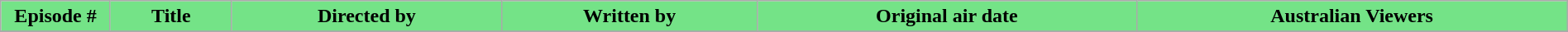<table class="wikitable plainrowheaders" style="width:100%;">
<tr>
<th style="background:#74E387; color:#000;" width=7%>Episode #</th>
<th style="background:#74E387; color:#000;">Title</th>
<th style="background:#74E387; color:#000;">Directed by</th>
<th style="background:#74E387; color:#000;">Written by</th>
<th style="background:#74E387; color:#000;">Original air date</th>
<th style="background:#74E387; color:#000;">Australian Viewers</th>
</tr>
<tr>
</tr>
</table>
